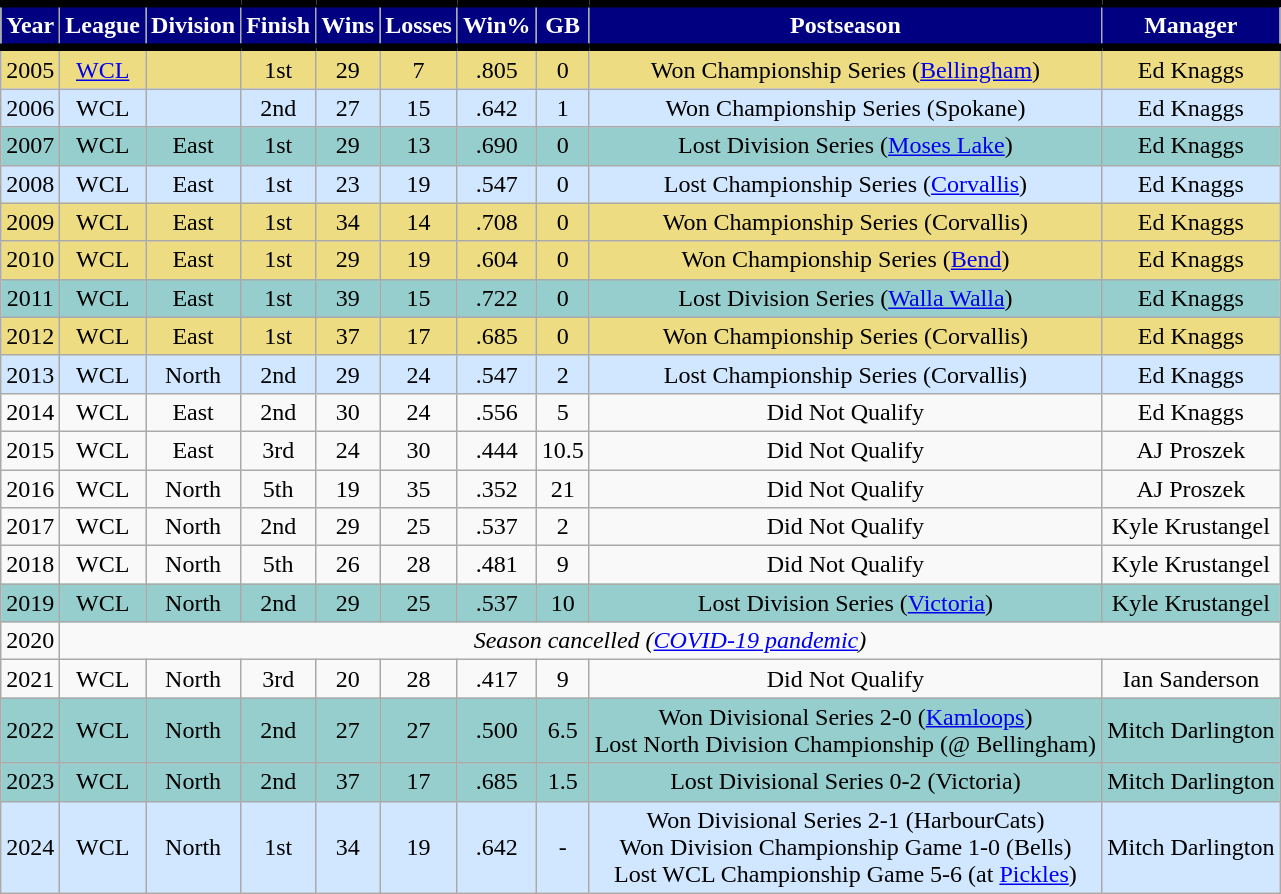<table class="wikitable" style="text-align:center">
<tr>
<th scope="col" style="background-color:#000080; border-top:#000000 5px solid; border-bottom:#000000 5px solid; color:#ffffff">Year</th>
<th scope="col" style="background-color:#000080; border-top:#000000 5px solid; border-bottom:#000000 5px solid; color:#ffffff">League</th>
<th scope="col" style="background-color:#000080; border-top:#000000 5px solid; border-bottom:#000000 5px solid; color:#ffffff">Division</th>
<th scope="col" style="background-color:#000080; border-top:#000000 5px solid; border-bottom:#000000 5px solid; color:#ffffff">Finish</th>
<th scope="col" style="background-color:#000080; border-top:#000000 5px solid; border-bottom:#000000 5px solid; color:#ffffff">Wins</th>
<th scope="col" style="background-color:#000080; border-top:#000000 5px solid; border-bottom:#000000 5px solid; color:#ffffff">Losses</th>
<th scope="col" style="background-color:#000080; border-top:#000000 5px solid; border-bottom:#000000 5px solid; color:#ffffff">Win%</th>
<th scope="col" style="background-color:#000080; border-top:#000000 5px solid; border-bottom:#000000 5px solid; color:#ffffff">GB</th>
<th scope="col" style="background-color:#000080; border-top:#000000 5px solid; border-bottom:#000000 5px solid; color:#ffffff">Postseason</th>
<th scope="col" style="background-color:#000080; border-top:#000000 5px solid; border-bottom:#000000 5px solid; color:#ffffff">Manager</th>
</tr>
<tr>
<td bgcolor="#EEDC82">2005</td>
<td bgcolor="#EEDC82"><a href='#'>WCL</a></td>
<td bgcolor="#EEDC82"></td>
<td bgcolor="#EEDC82">1st</td>
<td bgcolor="#EEDC82">29</td>
<td bgcolor="#EEDC82">7</td>
<td bgcolor="#EEDC82">.805</td>
<td bgcolor="#EEDC82">0</td>
<td bgcolor="#EEDC82">Won Championship Series (<a href='#'>Bellingham</a>)</td>
<td bgcolor="#EEDC82">Ed Knaggs</td>
</tr>
<tr>
<td bgcolor="#D0E7FF">2006</td>
<td bgcolor="#D0E7FF">WCL</td>
<td bgcolor="#D0E7FF"></td>
<td bgcolor="#D0E7FF">2nd</td>
<td bgcolor="#D0E7FF">27</td>
<td bgcolor="#D0E7FF">15</td>
<td bgcolor="#D0E7FF">.642</td>
<td bgcolor="#D0E7FF">1</td>
<td bgcolor="#D0E7FF">Won Championship Series (Spokane)</td>
<td bgcolor="#D0E7FF">Ed Knaggs</td>
</tr>
<tr>
<td bgcolor="#96CDCD">2007</td>
<td bgcolor="#96CDCD">WCL</td>
<td bgcolor="#96CDCD">East</td>
<td bgcolor="#96CDCD">1st</td>
<td bgcolor="#96CDCD">29</td>
<td bgcolor="#96CDCD">13</td>
<td bgcolor="#96CDCD">.690</td>
<td bgcolor="#96CDCD">0</td>
<td bgcolor="#96CDCD">Lost Division Series (<a href='#'>Moses Lake</a>)</td>
<td bgcolor="#96CDCD">Ed Knaggs</td>
</tr>
<tr>
<td bgcolor="#D0E7FF">2008</td>
<td bgcolor="#D0E7FF">WCL</td>
<td bgcolor="#D0E7FF">East</td>
<td bgcolor="#D0E7FF">1st</td>
<td bgcolor="#D0E7FF">23</td>
<td bgcolor="#D0E7FF">19</td>
<td bgcolor="#D0E7FF">.547</td>
<td bgcolor="#D0E7FF">0</td>
<td bgcolor="#D0E7FF">Lost Championship Series (<a href='#'>Corvallis</a>)</td>
<td bgcolor="#D0E7FF">Ed Knaggs</td>
</tr>
<tr>
<td bgcolor="#EEDC82">2009</td>
<td bgcolor="#EEDC82">WCL</td>
<td bgcolor="#EEDC82">East</td>
<td bgcolor="#EEDC82">1st</td>
<td bgcolor="#EEDC82">34</td>
<td bgcolor="#EEDC82">14</td>
<td bgcolor="#EEDC82">.708</td>
<td bgcolor="#EEDC82">0</td>
<td bgcolor="#EEDC82">Won Championship Series (Corvallis)</td>
<td bgcolor="#EEDC82">Ed Knaggs</td>
</tr>
<tr>
<td bgcolor="#EEDC82">2010</td>
<td bgcolor="#EEDC82">WCL</td>
<td bgcolor="#EEDC82">East</td>
<td bgcolor="#EEDC82">1st</td>
<td bgcolor="#EEDC82">29</td>
<td bgcolor="#EEDC82">19</td>
<td bgcolor="#EEDC82">.604</td>
<td bgcolor="#EEDC82">0</td>
<td bgcolor="#EEDC82">Won Championship Series (<a href='#'>Bend</a>)</td>
<td bgcolor="#EEDC82">Ed Knaggs</td>
</tr>
<tr>
<td bgcolor="#96CDCD">2011</td>
<td bgcolor="#96CDCD">WCL</td>
<td bgcolor="#96CDCD">East</td>
<td bgcolor="#96CDCD">1st</td>
<td bgcolor="#96CDCD">39</td>
<td bgcolor="#96CDCD">15</td>
<td bgcolor="#96CDCD">.722</td>
<td bgcolor="#96CDCD">0</td>
<td bgcolor="#96CDCD">Lost Division Series (<a href='#'>Walla Walla</a>)</td>
<td bgcolor="#96CDCD">Ed Knaggs</td>
</tr>
<tr>
<td bgcolor="#EEDC82">2012</td>
<td bgcolor="#EEDC82">WCL</td>
<td bgcolor="#EEDC82">East</td>
<td bgcolor="#EEDC82">1st</td>
<td bgcolor="#EEDC82">37</td>
<td bgcolor="#EEDC82">17</td>
<td bgcolor="#EEDC82">.685</td>
<td bgcolor="#EEDC82">0</td>
<td bgcolor="#EEDC82">Won Championship Series (Corvallis)</td>
<td bgcolor="#EEDC82">Ed Knaggs</td>
</tr>
<tr>
<td bgcolor="#D0E7FF">2013</td>
<td bgcolor="#D0E7FF">WCL</td>
<td bgcolor="#D0E7FF">North</td>
<td bgcolor="#D0E7FF">2nd</td>
<td bgcolor="#D0E7FF">29</td>
<td bgcolor="#D0E7FF">24</td>
<td bgcolor="#D0E7FF">.547</td>
<td bgcolor="#D0E7FF">2</td>
<td bgcolor="#D0E7FF">Lost Championship Series (Corvallis)</td>
<td bgcolor="#D0E7FF">Ed Knaggs</td>
</tr>
<tr>
<td>2014</td>
<td>WCL</td>
<td>East</td>
<td>2nd</td>
<td>30</td>
<td>24</td>
<td>.556</td>
<td>5</td>
<td>Did Not Qualify</td>
<td>Ed Knaggs</td>
</tr>
<tr>
<td>2015</td>
<td>WCL</td>
<td>East</td>
<td>3rd</td>
<td>24</td>
<td>30</td>
<td>.444</td>
<td>10.5</td>
<td>Did Not Qualify</td>
<td>AJ Proszek</td>
</tr>
<tr>
<td>2016</td>
<td>WCL</td>
<td>North</td>
<td>5th</td>
<td>19</td>
<td>35</td>
<td>.352</td>
<td>21</td>
<td>Did Not Qualify</td>
<td>AJ Proszek</td>
</tr>
<tr>
<td>2017</td>
<td>WCL</td>
<td>North</td>
<td>2nd</td>
<td>29</td>
<td>25</td>
<td>.537</td>
<td>2</td>
<td>Did Not Qualify</td>
<td>Kyle Krustangel</td>
</tr>
<tr>
<td>2018</td>
<td>WCL</td>
<td>North</td>
<td>5th</td>
<td>26</td>
<td>28</td>
<td>.481</td>
<td>9</td>
<td>Did Not Qualify</td>
<td>Kyle Krustangel</td>
</tr>
<tr>
<td bgcolor="#96CDCD">2019</td>
<td bgcolor="#96CDCD">WCL</td>
<td bgcolor="#96CDCD">North</td>
<td bgcolor="#96CDCD">2nd</td>
<td bgcolor="#96CDCD">29</td>
<td bgcolor="#96CDCD">25</td>
<td bgcolor="#96CDCD">.537</td>
<td bgcolor="#96CDCD">10</td>
<td bgcolor="#96CDCD">Lost Division Series (<a href='#'>Victoria</a>)</td>
<td bgcolor="#96CDCD">Kyle Krustangel</td>
</tr>
<tr>
<td>2020</td>
<td colspan="9"><em>Season cancelled (<a href='#'>COVID-19 pandemic</a>)</em></td>
</tr>
<tr>
<td>2021</td>
<td>WCL</td>
<td>North</td>
<td>3rd</td>
<td>20</td>
<td>28</td>
<td>.417</td>
<td>9</td>
<td>Did Not Qualify</td>
<td>Ian Sanderson</td>
</tr>
<tr>
<td bgcolor="#96CDCD">2022</td>
<td bgcolor="#96CDCD">WCL</td>
<td bgcolor="#96CDCD">North</td>
<td bgcolor="#96CDCD">2nd</td>
<td bgcolor="#96CDCD">27</td>
<td bgcolor="#96CDCD">27</td>
<td bgcolor="#96CDCD">.500</td>
<td bgcolor="#96CDCD">6.5</td>
<td bgcolor="#96CDCD">Won Divisional Series 2-0 (<a href='#'>Kamloops</a>) <br> Lost North Division Championship (@ Bellingham)</td>
<td bgcolor="#96CDCD">Mitch Darlington</td>
</tr>
<tr>
<td bgcolor="#96CDCD">2023</td>
<td bgcolor="#96CDCD">WCL</td>
<td bgcolor="#96CDCD">North</td>
<td bgcolor="#96CDCD">2nd</td>
<td bgcolor="#96CDCD">37</td>
<td bgcolor="#96CDCD">17</td>
<td bgcolor="#96CDCD">.685</td>
<td bgcolor="#96CDCD">1.5</td>
<td bgcolor="#96CDCD">Lost Divisional Series 0-2 (Victoria)</td>
<td bgcolor="#96CDCD">Mitch Darlington</td>
</tr>
<tr>
<td bgcolor="#D0E7FF">2024</td>
<td bgcolor="#D0E7FF">WCL</td>
<td bgcolor="#D0E7FF">North</td>
<td bgcolor="#D0E7FF">1st</td>
<td bgcolor="#D0E7FF">34</td>
<td bgcolor="#D0E7FF">19</td>
<td bgcolor="#D0E7FF">.642</td>
<td bgcolor="#D0E7FF">-</td>
<td bgcolor="#D0E7FF">Won Divisional Series 2-1 (HarbourCats) <br> Won Division Championship Game 1-0 (Bells) <br> Lost WCL Championship Game 5-6 (at <a href='#'>Pickles</a>)</td>
<td bgcolor="#D0E7FF">Mitch Darlington</td>
</tr>
</table>
